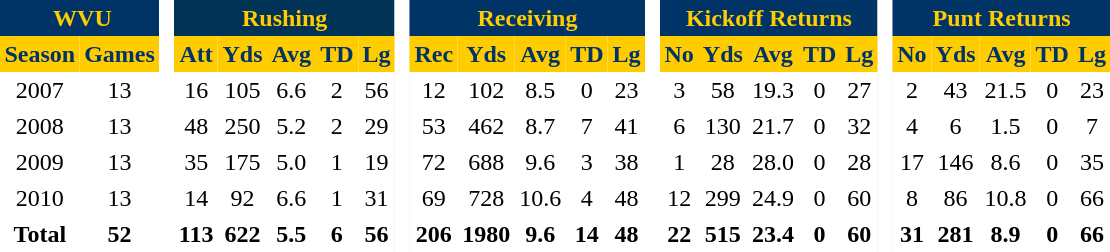<table BORDER="0" CELLPADDING="3" CELLSPACING="0" ID="Table3" border="2">
<tr ALIGN="center" bgcolor="#e0e0e0">
<th ALIGN="center" colspan="2" style="background-color: #003366; color:#FFCC00"> WVU</th>
<th ALIGN="center" rowspan="99" bgcolor="#ffffff"> </th>
<th ALIGN="center" colspan="5" style="background-color: #003355; color:#FFCC00">Rushing</th>
<th ALIGN="center" rowspan="99" bgcolor="#ffffff"> </th>
<th ALIGN="center" colspan="5" style="background-color: #003366; color:#FFCC00">Receiving</th>
<th ALIGN="center" rowspan="99" bgcolor="#ffffff"> </th>
<th ALIGN="center" colspan="5" style="background-color: #003366; color:#FFCC00">Kickoff Returns</th>
<th ALIGN="center" rowspan="99" bgcolor="#ffffff"> </th>
<th ALIGN="center" colspan="5" style="background-color: #003366; color:#FFCC00">Punt Returns</th>
</tr>
<tr ALIGN="center" style="background-color: #FFCC00; color:#003366">
<th ALIGN="center">Season</th>
<th ALIGN="center">Games</th>
<th ALIGN="center">Att</th>
<th ALIGN="center">Yds</th>
<th ALIGN="center">Avg</th>
<th ALIGN="center">TD</th>
<th ALIGN="center">Lg</th>
<th ALIGN="center">Rec</th>
<th ALIGN="center">Yds</th>
<th ALIGN="center">Avg</th>
<th ALIGN="center">TD</th>
<th ALIGN="center">Lg</th>
<th ALIGN="center">No</th>
<th ALIGN="center">Yds</th>
<th ALIGN="center">Avg</th>
<th ALIGN="center">TD</th>
<th ALIGN="center">Lg</th>
<th ALIGN="center">No</th>
<th ALIGN="center">Yds</th>
<th ALIGN="center">Avg</th>
<th ALIGN="center">TD</th>
<th ALIGN="center">Lg</th>
</tr>
<tr ALIGN="center">
</tr>
<tr ALIGN="center">
<td ALIGN="center">2007</td>
<td ALIGN="center">13</td>
<td ALIGN="center">16</td>
<td ALIGN="center">105</td>
<td ALIGN="center">6.6</td>
<td ALIGN="center">2</td>
<td ALIGN="center">56</td>
<td ALIGN="center">12</td>
<td ALIGN="center">102</td>
<td ALIGN="center">8.5</td>
<td ALIGN="center">0</td>
<td ALIGN="center">23</td>
<td ALIGN="center">3</td>
<td ALIGN="center">58</td>
<td ALIGN="center">19.3</td>
<td ALIGN="center">0</td>
<td ALIGN="center">27</td>
<td ALIGN="center">2</td>
<td ALIGN="center">43</td>
<td ALIGN="center">21.5</td>
<td ALIGN="center">0</td>
<td ALIGN="center">23</td>
</tr>
<tr ALIGN="center" bgcolor="#f0f0f0">
</tr>
<tr ALIGN="center">
<td ALIGN="center">2008</td>
<td ALIGN="center">13</td>
<td ALIGN="center">48</td>
<td ALIGN="center">250</td>
<td ALIGN="center">5.2</td>
<td ALIGN="center">2</td>
<td ALIGN="center">29</td>
<td ALIGN="center">53</td>
<td ALIGN="center">462</td>
<td ALIGN="center">8.7</td>
<td ALIGN="center">7</td>
<td ALIGN="center">41</td>
<td ALIGN="center">6</td>
<td ALIGN="center">130</td>
<td ALIGN="center">21.7</td>
<td ALIGN="center">0</td>
<td ALIGN="center">32</td>
<td ALIGN="center">4</td>
<td ALIGN="center">6</td>
<td ALIGN="center">1.5</td>
<td ALIGN="center">0</td>
<td ALIGN="center">7</td>
</tr>
<tr ALIGN="center" bgcolor="#f0f0f0">
</tr>
<tr ALIGN="center">
<td ALIGN="center">2009</td>
<td ALIGN="center">13</td>
<td ALIGN="center">35</td>
<td ALIGN="center">175</td>
<td ALIGN="center">5.0</td>
<td ALIGN="center">1</td>
<td ALIGN="center">19</td>
<td ALIGN="center">72</td>
<td ALIGN="center">688</td>
<td ALIGN="center">9.6</td>
<td ALIGN="center">3</td>
<td ALIGN="center">38</td>
<td ALIGN="center">1</td>
<td ALIGN="center">28</td>
<td ALIGN="center">28.0</td>
<td ALIGN="center">0</td>
<td ALIGN="center">28</td>
<td ALIGN="center">17</td>
<td ALIGN="center">146</td>
<td ALIGN="center">8.6</td>
<td ALIGN="center">0</td>
<td ALIGN="center">35</td>
</tr>
<tr ALIGN="center" bgcolor="#f0f0f0">
</tr>
<tr ALIGN="center">
<td ALIGN="center">2010</td>
<td ALIGN="center">13</td>
<td ALIGN="center">14</td>
<td ALIGN="center">92</td>
<td ALIGN="center">6.6</td>
<td ALIGN="center">1</td>
<td ALIGN="center">31</td>
<td ALIGN="center">69</td>
<td ALIGN="center">728</td>
<td ALIGN="center">10.6</td>
<td ALIGN="center">4</td>
<td ALIGN="center">48</td>
<td ALIGN="center">12</td>
<td ALIGN="center">299</td>
<td ALIGN="center">24.9</td>
<td ALIGN="center">0</td>
<td ALIGN="center">60</td>
<td ALIGN="center">8</td>
<td ALIGN="center">86</td>
<td ALIGN="center">10.8</td>
<td ALIGN="center">0</td>
<td ALIGN="center">66</td>
</tr>
<tr ALIGN="center" bgcolor="#f0f0f0">
</tr>
<tr ALIGN="center">
<th ALIGN="center">Total</th>
<th ALIGN="center">52</th>
<th ALIGN="center">113</th>
<th ALIGN="center">622</th>
<th ALIGN="center">5.5</th>
<th ALIGN="center">6</th>
<th ALIGN="center">56</th>
<th ALIGN="center">206</th>
<th ALIGN="center">1980</th>
<th ALIGN="center">9.6</th>
<th ALIGN="center">14</th>
<th ALIGN="center">48</th>
<th ALIGN="center">22</th>
<th ALIGN="center">515</th>
<th ALIGN="center">23.4</th>
<th ALIGN="center">0</th>
<th ALIGN="center">60</th>
<th ALIGN="center">31</th>
<th ALIGN="center">281</th>
<th ALIGN="center">8.9</th>
<th ALIGN="center">0</th>
<th ALIGN="center">66</th>
</tr>
<tr ALIGN="center" bgcolor="#f0f0f0">
</tr>
</table>
